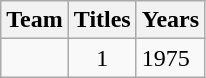<table class="wikitable sortable" style="text-align:center">
<tr>
<th>Team</th>
<th>Titles</th>
<th>Years</th>
</tr>
<tr>
<td style=><em></em></td>
<td>1</td>
<td align=left>1975</td>
</tr>
</table>
